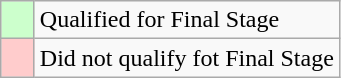<table class="wikitable">
<tr>
<td width=15px bgcolor="#ccffcc"></td>
<td>Qualified for Final Stage</td>
</tr>
<tr>
<td width=15px bgcolor=#ffcccc></td>
<td>Did not qualify fot Final Stage</td>
</tr>
</table>
